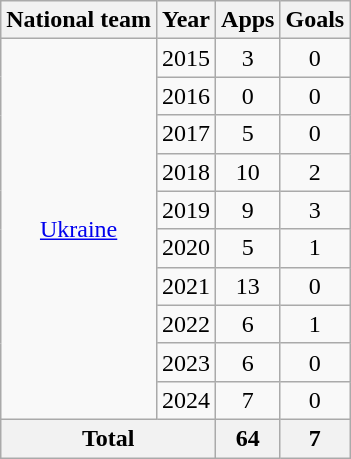<table class=wikitable style=text-align:center>
<tr>
<th>National team</th>
<th>Year</th>
<th>Apps</th>
<th>Goals</th>
</tr>
<tr>
<td rowspan=10><a href='#'>Ukraine</a></td>
<td>2015</td>
<td>3</td>
<td>0</td>
</tr>
<tr>
<td>2016</td>
<td>0</td>
<td>0</td>
</tr>
<tr>
<td>2017</td>
<td>5</td>
<td>0</td>
</tr>
<tr>
<td>2018</td>
<td>10</td>
<td>2</td>
</tr>
<tr>
<td>2019</td>
<td>9</td>
<td>3</td>
</tr>
<tr>
<td>2020</td>
<td>5</td>
<td>1</td>
</tr>
<tr>
<td>2021</td>
<td>13</td>
<td>0</td>
</tr>
<tr>
<td>2022</td>
<td>6</td>
<td>1</td>
</tr>
<tr>
<td>2023</td>
<td>6</td>
<td>0</td>
</tr>
<tr>
<td>2024</td>
<td>7</td>
<td>0</td>
</tr>
<tr>
<th colspan=2>Total</th>
<th>64</th>
<th>7</th>
</tr>
</table>
